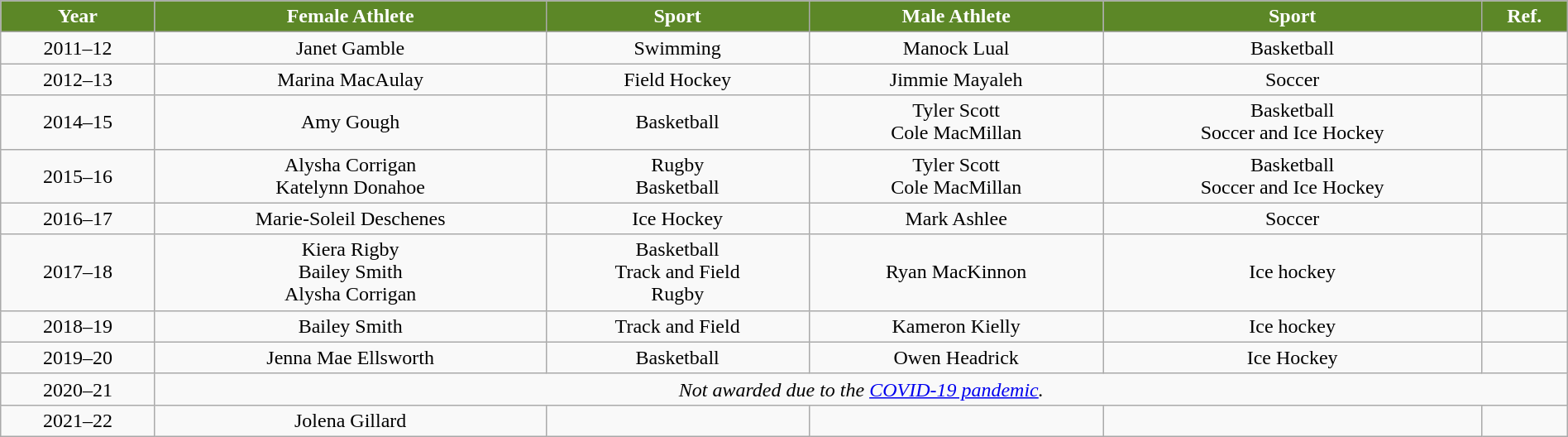<table class="wikitable" width="100%">
<tr align="center"  style=" background:#5C8727;color:#FFFFFF;">
<td><strong>Year</strong></td>
<td><strong>Female Athlete</strong></td>
<td><strong>Sport</strong></td>
<td><strong>Male Athlete</strong></td>
<td><strong>Sport</strong></td>
<td><strong>Ref.</strong></td>
</tr>
<tr align="center" bgcolor="">
<td>2011–12</td>
<td>Janet Gamble</td>
<td>Swimming</td>
<td>Manock Lual</td>
<td>Basketball</td>
<td></td>
</tr>
<tr align="center" bgcolor="">
<td>2012–13</td>
<td>Marina MacAulay</td>
<td>Field Hockey</td>
<td>Jimmie Mayaleh</td>
<td>Soccer</td>
<td></td>
</tr>
<tr align="center" bgcolor="">
<td>2014–15</td>
<td>Amy Gough</td>
<td>Basketball</td>
<td>Tyler Scott<br>Cole MacMillan</td>
<td>Basketball<br>Soccer and Ice Hockey</td>
<td></td>
</tr>
<tr align="center" bgcolor="">
<td>2015–16</td>
<td>Alysha Corrigan<br>Katelynn Donahoe</td>
<td>Rugby<br>Basketball</td>
<td>Tyler Scott<br>Cole MacMillan</td>
<td>Basketball<br>Soccer and Ice Hockey</td>
<td></td>
</tr>
<tr align="center" bgcolor="">
<td>2016–17</td>
<td>Marie-Soleil Deschenes</td>
<td>Ice Hockey</td>
<td>Mark Ashlee</td>
<td>Soccer</td>
<td></td>
</tr>
<tr align="center" bgcolor="">
<td>2017–18</td>
<td>Kiera Rigby<br>Bailey Smith<br>Alysha Corrigan</td>
<td>Basketball<br>Track and Field<br>Rugby</td>
<td>Ryan MacKinnon</td>
<td>Ice hockey</td>
<td></td>
</tr>
<tr align="center" bgcolor="">
<td>2018–19</td>
<td>Bailey Smith</td>
<td>Track and Field</td>
<td>Kameron Kielly</td>
<td>Ice hockey</td>
<td></td>
</tr>
<tr align="center" bgcolor="">
<td>2019–20</td>
<td>Jenna Mae Ellsworth</td>
<td>Basketball</td>
<td>Owen Headrick</td>
<td>Ice Hockey</td>
<td></td>
</tr>
<tr align="center" bgcolor="">
<td>2020–21</td>
<td colspan="5"><em>Not awarded due to the <a href='#'>COVID-19 pandemic</a>.</em></td>
</tr>
<tr align="center" bgcolor="">
<td>2021–22</td>
<td>Jolena Gillard</td>
<td></td>
<td></td>
<td></td>
<td></td>
</tr>
</table>
